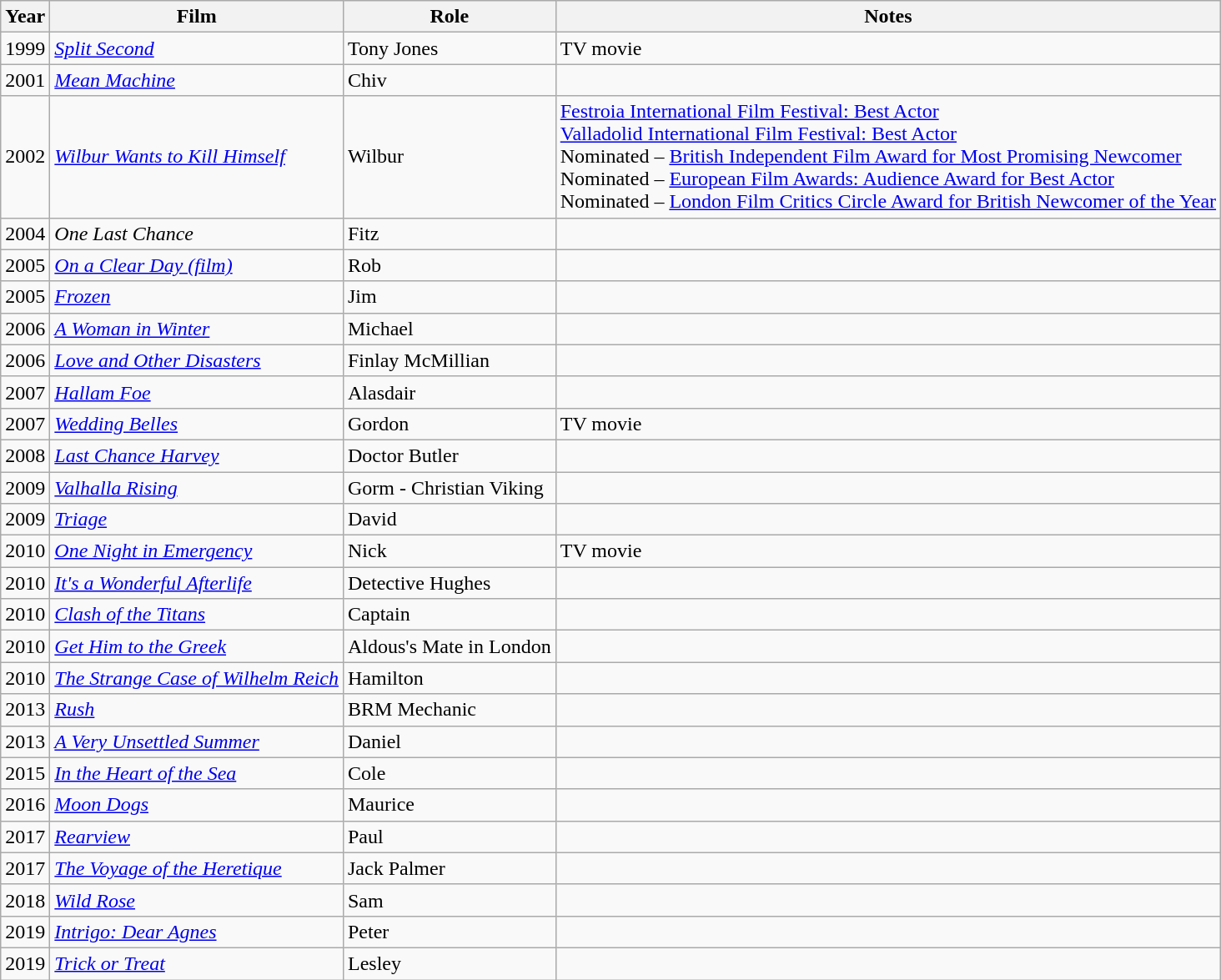<table class="wikitable">
<tr>
<th>Year</th>
<th>Film</th>
<th>Role</th>
<th>Notes</th>
</tr>
<tr>
<td>1999</td>
<td><em><a href='#'>Split Second</a></em></td>
<td>Tony Jones</td>
<td>TV movie</td>
</tr>
<tr>
<td>2001</td>
<td><em><a href='#'>Mean Machine</a></em></td>
<td>Chiv</td>
</tr>
<tr>
<td>2002</td>
<td><em><a href='#'>Wilbur Wants to Kill Himself</a></em></td>
<td>Wilbur</td>
<td><a href='#'>Festroia International Film Festival: Best Actor</a><br><a href='#'>Valladolid International Film Festival: Best Actor</a><br>Nominated – <a href='#'>British Independent Film Award for Most Promising Newcomer</a><br>Nominated – <a href='#'>European Film Awards: Audience Award for Best Actor</a><br>Nominated – <a href='#'>London Film Critics Circle Award for British Newcomer of the Year</a></td>
</tr>
<tr>
<td>2004</td>
<td><em>One Last Chance</em></td>
<td>Fitz</td>
<td></td>
</tr>
<tr>
<td>2005</td>
<td><em><a href='#'>On a Clear Day (film)</a></em></td>
<td>Rob</td>
<td></td>
</tr>
<tr>
<td>2005</td>
<td><em><a href='#'>Frozen</a></em></td>
<td>Jim</td>
<td></td>
</tr>
<tr>
<td>2006</td>
<td><em><a href='#'>A Woman in Winter</a></em></td>
<td>Michael</td>
<td></td>
</tr>
<tr>
<td>2006</td>
<td><em><a href='#'>Love and Other Disasters</a></em></td>
<td>Finlay McMillian</td>
<td></td>
</tr>
<tr>
<td>2007</td>
<td><em><a href='#'>Hallam Foe</a></em></td>
<td>Alasdair</td>
<td></td>
</tr>
<tr>
<td>2007</td>
<td><em><a href='#'>Wedding Belles</a></em></td>
<td>Gordon</td>
<td>TV movie</td>
</tr>
<tr>
<td>2008</td>
<td><em><a href='#'>Last Chance Harvey</a></em></td>
<td>Doctor Butler</td>
<td></td>
</tr>
<tr>
<td>2009</td>
<td><em><a href='#'>Valhalla Rising</a></em></td>
<td>Gorm - Christian Viking</td>
<td></td>
</tr>
<tr>
<td>2009</td>
<td><em><a href='#'>Triage</a></em></td>
<td>David</td>
<td></td>
</tr>
<tr>
<td>2010</td>
<td><em><a href='#'>One Night in Emergency</a></em></td>
<td>Nick</td>
<td>TV movie</td>
</tr>
<tr>
<td>2010</td>
<td><em><a href='#'>It's a Wonderful Afterlife</a></em></td>
<td>Detective Hughes</td>
<td></td>
</tr>
<tr>
<td>2010</td>
<td><em><a href='#'>Clash of the Titans</a></em></td>
<td>Captain</td>
<td></td>
</tr>
<tr>
<td>2010</td>
<td><em><a href='#'>Get Him to the Greek</a></em></td>
<td>Aldous's Mate in London</td>
<td></td>
</tr>
<tr>
<td>2010</td>
<td><em><a href='#'>The Strange Case of Wilhelm Reich</a></em></td>
<td>Hamilton</td>
<td></td>
</tr>
<tr>
<td>2013</td>
<td><em><a href='#'>Rush</a></em></td>
<td>BRM Mechanic</td>
<td></td>
</tr>
<tr>
<td>2013</td>
<td><em><a href='#'>A Very Unsettled Summer</a></em></td>
<td>Daniel</td>
<td></td>
</tr>
<tr>
<td>2015</td>
<td><em><a href='#'>In the Heart of the Sea</a></em></td>
<td>Cole</td>
<td></td>
</tr>
<tr>
<td>2016</td>
<td><em><a href='#'>Moon Dogs</a></em></td>
<td>Maurice</td>
<td></td>
</tr>
<tr>
<td>2017</td>
<td><em><a href='#'>Rearview</a></em></td>
<td>Paul</td>
<td></td>
</tr>
<tr>
<td>2017</td>
<td><em><a href='#'>The Voyage of the Heretique</a></em></td>
<td>Jack Palmer</td>
</tr>
<tr>
<td>2018</td>
<td><em><a href='#'>Wild Rose</a></em></td>
<td>Sam</td>
<td></td>
</tr>
<tr>
<td>2019</td>
<td><em><a href='#'>Intrigo: Dear Agnes</a></em></td>
<td>Peter</td>
<td></td>
</tr>
<tr>
<td>2019</td>
<td><em><a href='#'>Trick or Treat</a></em></td>
<td>Lesley</td>
<td></td>
</tr>
</table>
